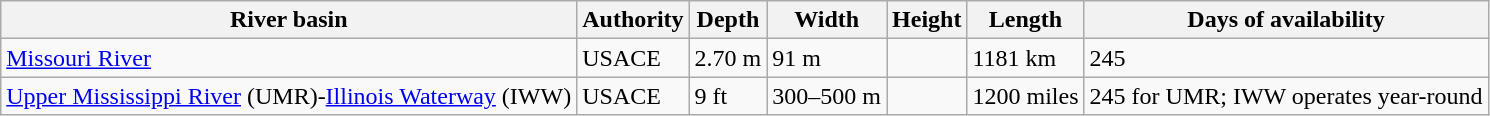<table class="wikitable">
<tr>
<th>River basin</th>
<th>Authority</th>
<th>Depth</th>
<th>Width</th>
<th>Height</th>
<th>Length</th>
<th>Days of availability</th>
</tr>
<tr>
<td><a href='#'>Missouri River</a></td>
<td>USACE</td>
<td>2.70 m</td>
<td>91 m</td>
<td></td>
<td>1181 km</td>
<td>245</td>
</tr>
<tr>
<td><a href='#'>Upper Mississippi River</a> (UMR)-<a href='#'>Illinois Waterway</a> (IWW)</td>
<td>USACE</td>
<td>9 ft</td>
<td>300–500 m</td>
<td></td>
<td>1200 miles</td>
<td>245 for UMR; IWW operates year-round</td>
</tr>
</table>
